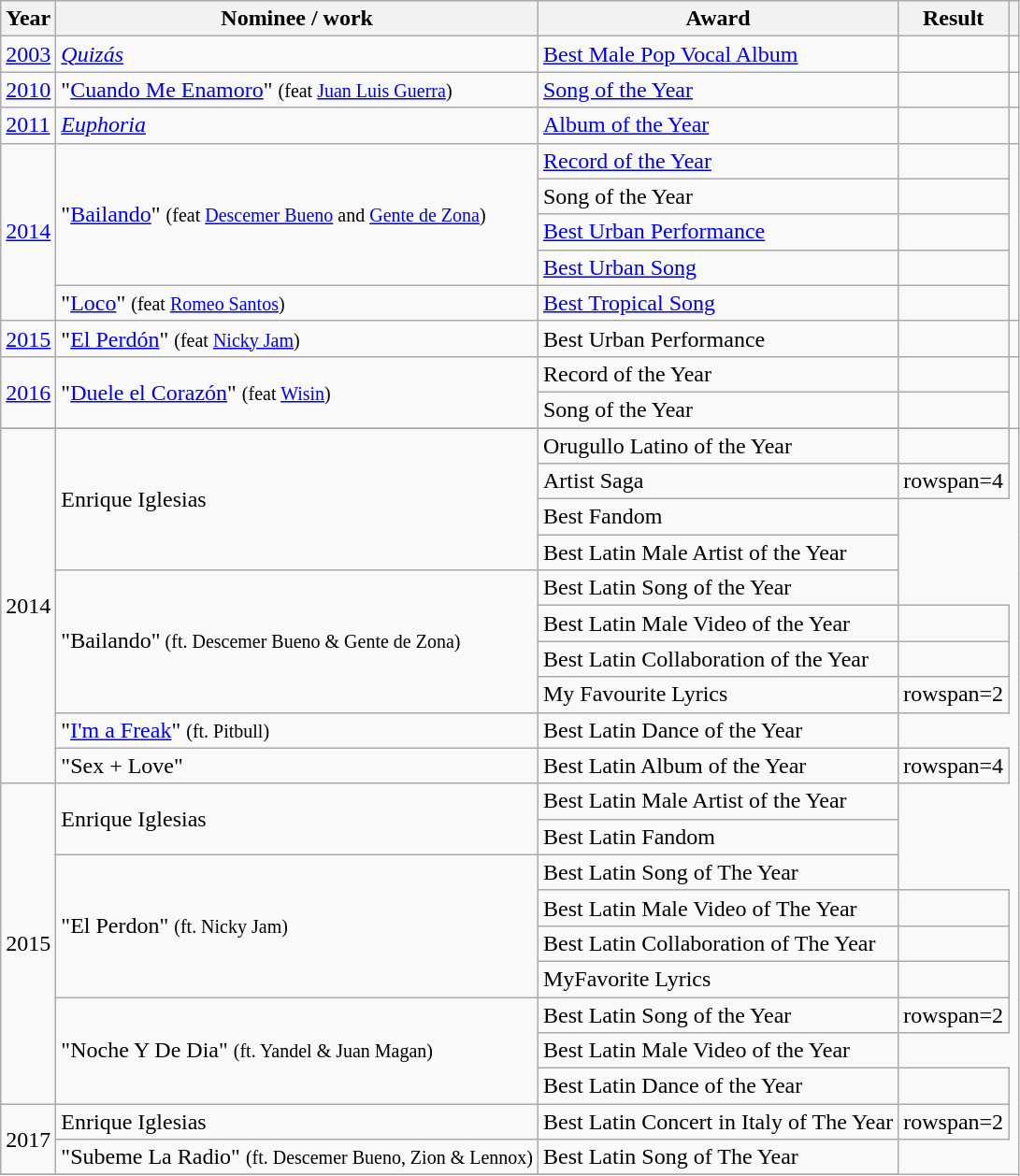<table class="wikitable">
<tr>
<th>Year</th>
<th>Nominee / work</th>
<th>Award</th>
<th>Result</th>
<th></th>
</tr>
<tr>
<td><a href='#'>2003</a></td>
<td><em><a href='#'>Quizás</a></em></td>
<td><a href='#'>Best Male Pop Vocal Album</a></td>
<td></td>
<td></td>
</tr>
<tr>
<td><a href='#'>2010</a></td>
<td>"<a href='#'>Cuando Me Enamoro</a>" <small>(feat <a href='#'>Juan Luis Guerra</a>)</small></td>
<td><a href='#'>Song of the Year</a></td>
<td></td>
<td></td>
</tr>
<tr>
<td><a href='#'>2011</a></td>
<td><em><a href='#'>Euphoria</a></em></td>
<td><a href='#'>Album of the Year</a></td>
<td></td>
<td></td>
</tr>
<tr>
<td rowspan="5"><a href='#'>2014</a></td>
<td rowspan="4">"<a href='#'>Bailando</a>" <small>(feat <a href='#'>Descemer Bueno</a> and <a href='#'>Gente de Zona</a>)</small></td>
<td><a href='#'>Record of the Year</a></td>
<td></td>
<td rowspan="5"></td>
</tr>
<tr>
<td>Song of the Year</td>
<td></td>
</tr>
<tr>
<td><a href='#'>Best Urban Performance</a></td>
<td></td>
</tr>
<tr>
<td><a href='#'>Best Urban Song</a></td>
<td></td>
</tr>
<tr>
<td>"<a href='#'>Loco</a>" <small>(feat <a href='#'>Romeo Santos</a>)</small></td>
<td><a href='#'>Best Tropical Song</a></td>
<td></td>
</tr>
<tr>
<td><a href='#'>2015</a></td>
<td>"<a href='#'>El Perdón</a>" <small>(feat <a href='#'>Nicky Jam</a>)</small></td>
<td>Best Urban Performance</td>
<td></td>
<td></td>
</tr>
<tr>
<td rowspan="2"><a href='#'>2016</a></td>
<td rowspan="2">"<a href='#'>Duele el Corazón</a>" <small>(feat <a href='#'>Wisin</a>)</small></td>
<td>Record of the Year</td>
<td></td>
<td rowspan="2"></td>
</tr>
<tr>
<td>Song of the Year</td>
<td></td>
</tr>
<tr>
</tr>
<tr>
<td rowspan=10>2014</td>
<td rowspan=4>Enrique Iglesias</td>
<td>Orugullo Latino of the Year</td>
<td></td>
</tr>
<tr>
<td>Artist Saga</td>
<td>rowspan=4 </td>
</tr>
<tr>
<td>Best Fandom</td>
</tr>
<tr>
<td>Best Latin Male Artist of the Year</td>
</tr>
<tr>
<td rowspan=4>"Bailando"<small> (ft. Descemer Bueno & Gente de Zona)</small></td>
<td>Best Latin Song of the Year</td>
</tr>
<tr>
<td>Best Latin Male Video of the Year</td>
<td></td>
</tr>
<tr>
<td>Best Latin Collaboration of the Year</td>
<td></td>
</tr>
<tr>
<td>My Favourite Lyrics</td>
<td>rowspan=2 </td>
</tr>
<tr>
<td>"<a href='#'>I'm a Freak</a>" <small>(ft. Pitbull)</small></td>
<td>Best Latin Dance of the Year</td>
</tr>
<tr>
<td>"Sex + Love"</td>
<td>Best Latin Album of the Year</td>
<td>rowspan=4 </td>
</tr>
<tr>
<td rowspan=9>2015</td>
<td rowspan=2>Enrique Iglesias</td>
<td>Best Latin Male Artist  of the Year</td>
</tr>
<tr>
<td>Best Latin Fandom</td>
</tr>
<tr>
<td rowspan=4>"El Perdon" <small>(ft. Nicky Jam)</small></td>
<td>Best Latin Song of The Year</td>
</tr>
<tr>
<td>Best Latin Male Video of The Year</td>
<td></td>
</tr>
<tr>
<td>Best Latin Collaboration of The Year</td>
<td></td>
</tr>
<tr>
<td>MyFavorite Lyrics</td>
<td></td>
</tr>
<tr>
<td rowspan=3>"Noche Y De Dia" <small>(ft. Yandel & Juan Magan)</small></td>
<td>Best Latin Song of the Year</td>
<td>rowspan=2 </td>
</tr>
<tr>
<td>Best Latin Male Video of the Year</td>
</tr>
<tr>
<td>Best Latin Dance of the Year</td>
<td></td>
</tr>
<tr>
<td rowspan=2>2017</td>
<td>Enrique Iglesias</td>
<td>Best Latin Concert in Italy of The Year</td>
<td>rowspan=2 </td>
</tr>
<tr>
<td>"Subeme La Radio" <small>(ft. Descemer Bueno, Zion & Lennox)</small></td>
<td>Best Latin Song of The Year</td>
</tr>
<tr>
</tr>
</table>
